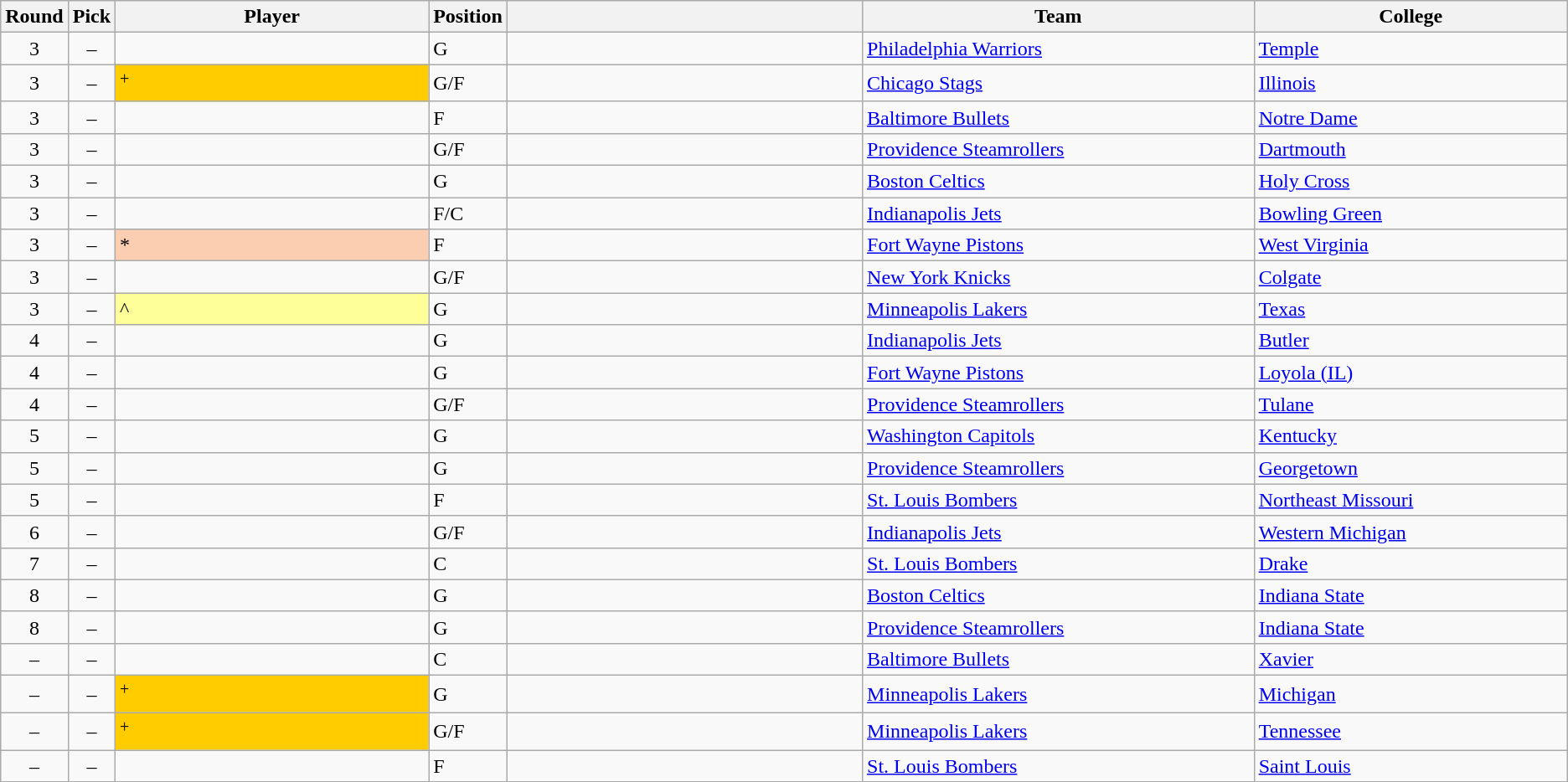<table class="wikitable sortable">
<tr>
<th width="1%">Round</th>
<th width="1%">Pick</th>
<th width="20%">Player</th>
<th width="1%">Position</th>
<th width:"100px;"></th>
<th width="25%">Team</th>
<th width="20%">College</th>
</tr>
<tr>
<td align=center>3</td>
<td align=center>–</td>
<td></td>
<td>G</td>
<td></td>
<td><a href='#'>Philadelphia Warriors</a></td>
<td><a href='#'>Temple</a></td>
</tr>
<tr>
<td align=center>3</td>
<td align=center>–</td>
<td bgcolor="#FFCC00"><sup>+</sup></td>
<td>G/F</td>
<td></td>
<td><a href='#'>Chicago Stags</a></td>
<td><a href='#'>Illinois</a></td>
</tr>
<tr>
<td align=center>3</td>
<td align=center>–</td>
<td></td>
<td>F</td>
<td></td>
<td><a href='#'>Baltimore Bullets</a></td>
<td><a href='#'>Notre Dame</a></td>
</tr>
<tr>
<td align=center>3</td>
<td align=center>–</td>
<td></td>
<td>G/F</td>
<td></td>
<td><a href='#'>Providence Steamrollers</a></td>
<td><a href='#'>Dartmouth</a></td>
</tr>
<tr>
<td align=center>3</td>
<td align=center>–</td>
<td></td>
<td>G</td>
<td></td>
<td><a href='#'>Boston Celtics</a></td>
<td><a href='#'>Holy Cross</a></td>
</tr>
<tr>
<td align=center>3</td>
<td align=center>–</td>
<td></td>
<td>F/C</td>
<td></td>
<td><a href='#'>Indianapolis Jets</a></td>
<td><a href='#'>Bowling Green</a></td>
</tr>
<tr>
<td align=center>3</td>
<td align=center>–</td>
<td bgcolor="#FBCEB1">*</td>
<td>F</td>
<td></td>
<td><a href='#'>Fort Wayne Pistons</a></td>
<td><a href='#'>West Virginia</a></td>
</tr>
<tr>
<td align=center>3</td>
<td align=center>–</td>
<td></td>
<td>G/F</td>
<td><br></td>
<td><a href='#'>New York Knicks</a></td>
<td><a href='#'>Colgate</a></td>
</tr>
<tr>
<td align=center>3</td>
<td align=center>–</td>
<td bgcolor="#FFFF99">^</td>
<td>G</td>
<td></td>
<td><a href='#'>Minneapolis Lakers</a></td>
<td><a href='#'>Texas</a></td>
</tr>
<tr>
<td align=center>4</td>
<td align=center>–</td>
<td></td>
<td>G</td>
<td></td>
<td><a href='#'>Indianapolis Jets</a></td>
<td><a href='#'>Butler</a></td>
</tr>
<tr>
<td align=center>4</td>
<td align=center>–</td>
<td></td>
<td>G</td>
<td></td>
<td><a href='#'>Fort Wayne Pistons</a></td>
<td><a href='#'>Loyola (IL)</a></td>
</tr>
<tr>
<td align=center>4</td>
<td align=center>–</td>
<td></td>
<td>G/F</td>
<td></td>
<td><a href='#'>Providence Steamrollers</a></td>
<td><a href='#'>Tulane</a></td>
</tr>
<tr>
<td align=center>5</td>
<td align=center>–</td>
<td></td>
<td>G</td>
<td></td>
<td><a href='#'>Washington Capitols</a></td>
<td><a href='#'>Kentucky</a></td>
</tr>
<tr>
<td align=center>5</td>
<td align=center>–</td>
<td></td>
<td>G</td>
<td></td>
<td><a href='#'>Providence Steamrollers</a></td>
<td><a href='#'>Georgetown</a></td>
</tr>
<tr>
<td align=center>5</td>
<td align=center>–</td>
<td></td>
<td>F</td>
<td></td>
<td><a href='#'>St. Louis Bombers</a></td>
<td><a href='#'>Northeast Missouri</a></td>
</tr>
<tr>
<td align=center>6</td>
<td align=center>–</td>
<td></td>
<td>G/F</td>
<td></td>
<td><a href='#'>Indianapolis Jets</a></td>
<td><a href='#'>Western Michigan</a></td>
</tr>
<tr>
<td align=center>7</td>
<td align=center>–</td>
<td></td>
<td>C</td>
<td></td>
<td><a href='#'>St. Louis Bombers</a></td>
<td><a href='#'>Drake</a></td>
</tr>
<tr>
<td align=center>8</td>
<td align=center>–</td>
<td></td>
<td>G</td>
<td></td>
<td><a href='#'>Boston Celtics</a></td>
<td><a href='#'>Indiana State</a></td>
</tr>
<tr>
<td align=center>8</td>
<td align=center>–</td>
<td></td>
<td>G</td>
<td></td>
<td><a href='#'>Providence Steamrollers</a></td>
<td><a href='#'>Indiana State</a></td>
</tr>
<tr>
<td align=center>–</td>
<td align=center>–</td>
<td></td>
<td>C</td>
<td></td>
<td><a href='#'>Baltimore Bullets</a></td>
<td><a href='#'>Xavier</a></td>
</tr>
<tr>
<td align=center>–</td>
<td align=center>–</td>
<td bgcolor="#FFCC00"><sup>+</sup></td>
<td>G</td>
<td></td>
<td><a href='#'>Minneapolis Lakers</a></td>
<td><a href='#'>Michigan</a></td>
</tr>
<tr>
<td align=center>–</td>
<td align=center>–</td>
<td bgcolor="#FFCC00"><sup>+</sup></td>
<td>G/F</td>
<td></td>
<td><a href='#'>Minneapolis Lakers</a></td>
<td><a href='#'>Tennessee</a></td>
</tr>
<tr>
<td align=center>–</td>
<td align=center>–</td>
<td></td>
<td>F</td>
<td></td>
<td><a href='#'>St. Louis Bombers</a></td>
<td><a href='#'>Saint Louis</a></td>
</tr>
</table>
